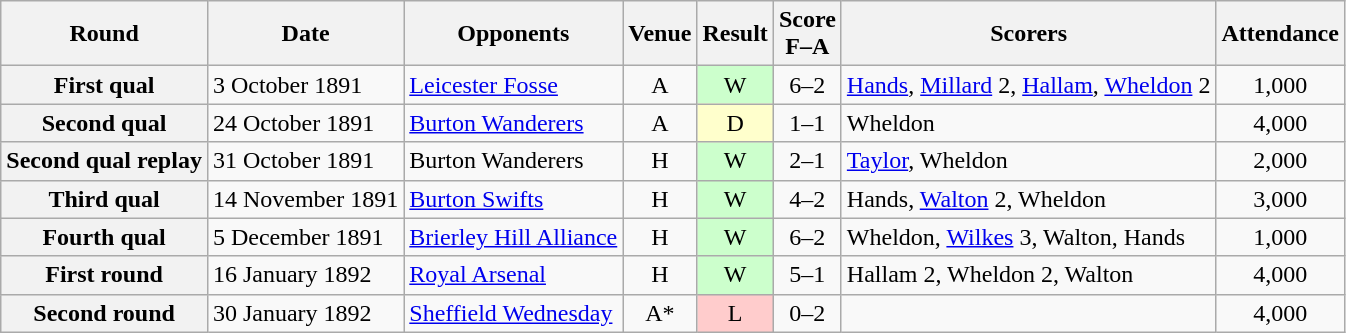<table class="wikitable plainrowheaders" style="text-align:center">
<tr>
<th scope="col">Round</th>
<th scope="col">Date</th>
<th scope="col">Opponents</th>
<th scope="col">Venue</th>
<th scope="col">Result</th>
<th scope="col">Score<br>F–A</th>
<th scope="col">Scorers</th>
<th scope="col">Attendance</th>
</tr>
<tr>
<th scope="row">First qual</th>
<td align="left">3 October 1891</td>
<td align="left"><a href='#'>Leicester Fosse</a></td>
<td>A</td>
<td style=background:#cfc>W</td>
<td>6–2</td>
<td align="left"><a href='#'>Hands</a>, <a href='#'>Millard</a> 2, <a href='#'>Hallam</a>, <a href='#'>Wheldon</a> 2</td>
<td>1,000</td>
</tr>
<tr>
<th scope="row">Second qual</th>
<td align="left">24 October 1891</td>
<td align="left"><a href='#'>Burton Wanderers</a></td>
<td>A</td>
<td style=background:#ffc>D</td>
<td>1–1</td>
<td align="left">Wheldon</td>
<td>4,000</td>
</tr>
<tr>
<th scope="row">Second qual replay</th>
<td align="left">31 October 1891</td>
<td align="left">Burton Wanderers</td>
<td>H</td>
<td style=background:#cfc>W</td>
<td>2–1</td>
<td align="left"><a href='#'>Taylor</a>, Wheldon</td>
<td>2,000</td>
</tr>
<tr>
<th scope="row">Third qual</th>
<td align="left">14 November 1891</td>
<td align="left"><a href='#'>Burton Swifts</a></td>
<td>H</td>
<td style=background:#cfc>W</td>
<td>4–2</td>
<td align="left">Hands, <a href='#'>Walton</a> 2, Wheldon</td>
<td>3,000</td>
</tr>
<tr>
<th scope="row">Fourth qual</th>
<td align="left">5 December 1891</td>
<td align="left"><a href='#'>Brierley Hill Alliance</a></td>
<td>H</td>
<td style=background:#cfc>W</td>
<td>6–2</td>
<td align="left">Wheldon, <a href='#'>Wilkes</a> 3, Walton, Hands</td>
<td>1,000</td>
</tr>
<tr>
<th scope="row">First round</th>
<td align="left">16 January 1892</td>
<td align="left"><a href='#'>Royal Arsenal</a></td>
<td>H</td>
<td style=background:#cfc>W</td>
<td>5–1</td>
<td align="left">Hallam 2, Wheldon 2, Walton</td>
<td>4,000</td>
</tr>
<tr>
<th scope="row">Second round</th>
<td align="left">30 January 1892</td>
<td align="left"><a href='#'>Sheffield Wednesday</a></td>
<td>A*</td>
<td style=background:#fcc>L</td>
<td>0–2</td>
<td></td>
<td>4,000</td>
</tr>
</table>
